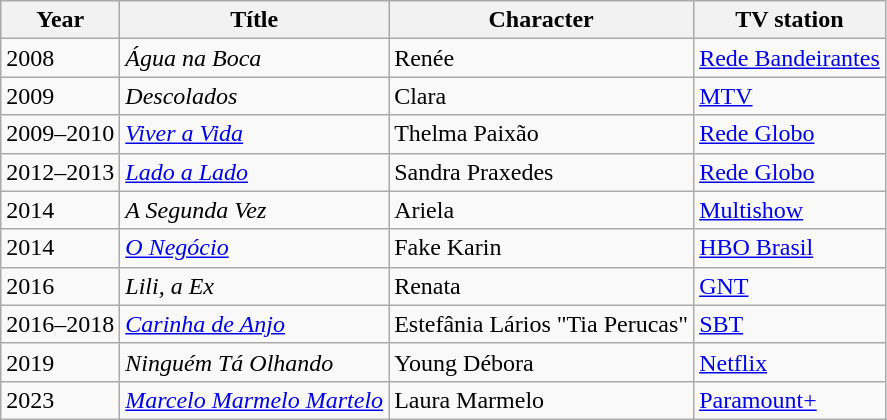<table class="wikitable">
<tr>
<th style="background:"#CCCCCC">Year</th>
<th style="background:"#CCCCCC">Títle</th>
<th style="background:"#CCCCCC">Character</th>
<th style="background:"#CCCCCC">TV station</th>
</tr>
<tr>
<td>2008</td>
<td><em>Água na Boca</em></td>
<td>Renée</td>
<td><a href='#'>Rede Bandeirantes</a></td>
</tr>
<tr>
<td>2009</td>
<td><em>Descolados</em></td>
<td>Clara</td>
<td><a href='#'>MTV</a></td>
</tr>
<tr>
<td>2009–2010</td>
<td><em><a href='#'>Viver a Vida</a></em></td>
<td>Thelma Paixão</td>
<td><a href='#'>Rede Globo</a></td>
</tr>
<tr>
<td>2012–2013</td>
<td><em><a href='#'>Lado a Lado</a></em></td>
<td>Sandra Praxedes</td>
<td><a href='#'>Rede Globo</a></td>
</tr>
<tr>
<td>2014</td>
<td><em>A Segunda Vez</em></td>
<td>Ariela</td>
<td><a href='#'>Multishow</a></td>
</tr>
<tr>
<td>2014</td>
<td><em><a href='#'>O Negócio</a></em></td>
<td>Fake Karin</td>
<td><a href='#'>HBO Brasil</a></td>
</tr>
<tr>
<td>2016</td>
<td><em>Lili, a Ex</em></td>
<td>Renata</td>
<td><a href='#'>GNT</a></td>
</tr>
<tr>
<td>2016–2018</td>
<td><em><a href='#'>Carinha de Anjo</a></em></td>
<td>Estefânia Lários "Tia Perucas"</td>
<td><a href='#'>SBT</a></td>
</tr>
<tr>
<td>2019</td>
<td><em>Ninguém Tá Olhando</em></td>
<td>Young Débora</td>
<td><a href='#'>Netflix</a></td>
</tr>
<tr>
<td>2023</td>
<td><em><a href='#'>Marcelo Marmelo Martelo</a></em></td>
<td>Laura Marmelo</td>
<td><a href='#'>Paramount+</a></td>
</tr>
</table>
